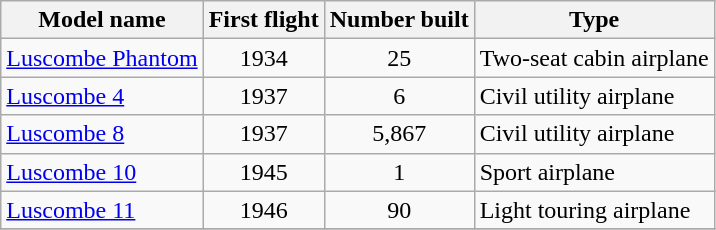<table class="wikitable sortable">
<tr>
<th>Model name</th>
<th>First flight</th>
<th>Number built</th>
<th>Type</th>
</tr>
<tr>
<td align=left><a href='#'>Luscombe Phantom</a></td>
<td align=center>1934</td>
<td align=center>25</td>
<td align=left>Two-seat cabin airplane</td>
</tr>
<tr>
<td align=left><a href='#'>Luscombe 4</a></td>
<td align=center>1937</td>
<td align=center>6</td>
<td align=left>Civil utility airplane</td>
</tr>
<tr>
<td align=left><a href='#'>Luscombe 8</a></td>
<td align=center>1937</td>
<td align=center>5,867</td>
<td align=left>Civil utility airplane</td>
</tr>
<tr>
<td align=left><a href='#'>Luscombe 10</a></td>
<td align=center>1945</td>
<td align=center>1</td>
<td align=left>Sport airplane</td>
</tr>
<tr>
<td align=left><a href='#'>Luscombe 11</a></td>
<td align=center>1946</td>
<td align=center>90</td>
<td align=left>Light touring airplane</td>
</tr>
<tr>
</tr>
</table>
